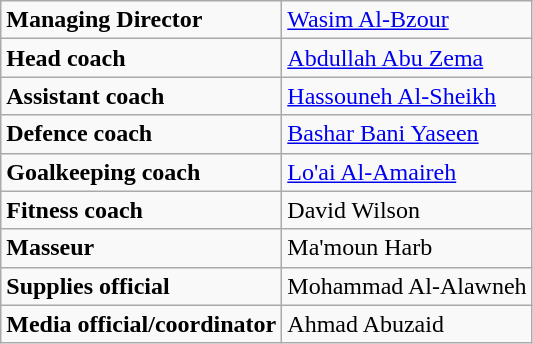<table class=wikitable "style=text-align:left">
<tr>
<td><strong>Managing Director</strong></td>
<td> <a href='#'>Wasim Al-Bzour</a></td>
</tr>
<tr>
<td><strong>Head coach</strong></td>
<td> <a href='#'>Abdullah Abu Zema</a></td>
</tr>
<tr>
<td><strong>Assistant coach</strong></td>
<td> <a href='#'>Hassouneh Al-Sheikh</a></td>
</tr>
<tr>
<td><strong>Defence coach</strong></td>
<td> <a href='#'>Bashar Bani Yaseen</a></td>
</tr>
<tr>
<td><strong>Goalkeeping coach</strong></td>
<td> <a href='#'>Lo'ai Al-Amaireh</a></td>
</tr>
<tr>
<td><strong>Fitness coach</strong></td>
<td> David Wilson</td>
</tr>
<tr>
<td><strong>Masseur</strong></td>
<td> Ma'moun Harb</td>
</tr>
<tr>
<td><strong>Supplies official</strong></td>
<td> Mohammad Al-Alawneh</td>
</tr>
<tr>
<td><strong>Media official/coordinator</strong></td>
<td> Ahmad Abuzaid</td>
</tr>
</table>
